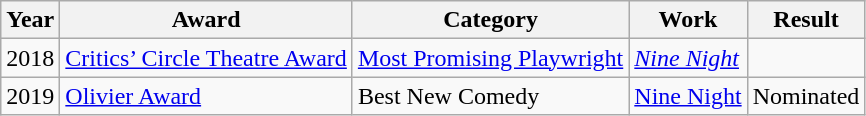<table class="wikitable sortable">
<tr>
<th>Year</th>
<th>Award</th>
<th>Category</th>
<th>Work</th>
<th>Result</th>
</tr>
<tr>
<td>2018</td>
<td><a href='#'>Critics’ Circle Theatre Award</a></td>
<td><a href='#'>Most Promising Playwright</a></td>
<td><em><a href='#'>Nine Night</a></em></td>
<td></td>
</tr>
<tr>
<td>2019</td>
<td><a href='#'>Olivier Award</a></td>
<td>Best New Comedy</td>
<td><a href='#'>Nine Night</a></td>
<td>Nominated</td>
</tr>
</table>
